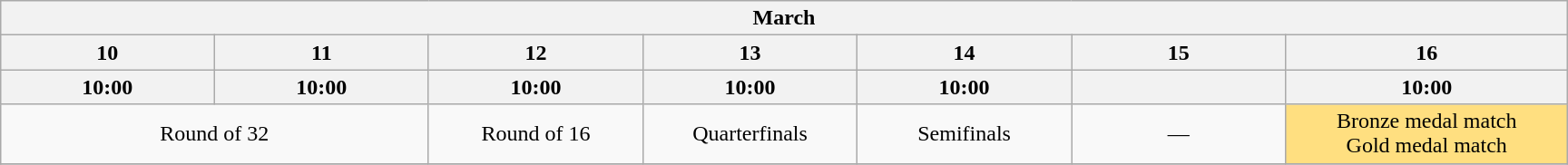<table class="wikitable" style="margin: 1em auto; text-align:center;">
<tr>
<th colspan=7>March</th>
</tr>
<tr>
<th width=150>10</th>
<th width=150>11</th>
<th width=150>12</th>
<th width=150>13</th>
<th width=150>14</th>
<th width=150>15</th>
<th width=200>16</th>
</tr>
<tr>
<th>10:00</th>
<th>10:00</th>
<th>10:00</th>
<th>10:00</th>
<th>10:00</th>
<th></th>
<th>10:00</th>
</tr>
<tr>
<td colspan="2">Round of 32</td>
<td>Round of 16</td>
<td>Quarterfinals</td>
<td>Semifinals</td>
<td>—</td>
<td style="background:#ffdf80;">Bronze medal match<br>Gold medal match</td>
</tr>
<tr>
</tr>
</table>
